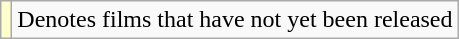<table class="wikitable sortable" width:100%;">
<tr>
<td style="background:#FFFFCC;"></td>
<td>Denotes films that have not yet been released</td>
</tr>
</table>
